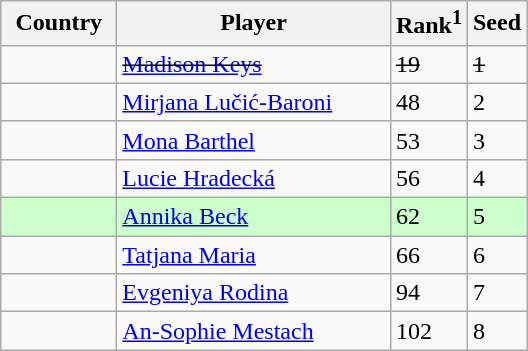<table class="sortable wikitable">
<tr>
<th style="width:70px;">Country</th>
<th style="width:175px;">Player</th>
<th>Rank<sup>1</sup></th>
<th>Seed</th>
</tr>
<tr>
<td><s></s></td>
<td><s><a href='#'>Madison Keys</a></s></td>
<td><s>19</s></td>
<td><s>1</s></td>
</tr>
<tr>
<td></td>
<td><a href='#'>Mirjana Lučić-Baroni</a></td>
<td>48</td>
<td>2</td>
</tr>
<tr>
<td></td>
<td><a href='#'>Mona Barthel</a></td>
<td>53</td>
<td>3</td>
</tr>
<tr>
<td></td>
<td><a href='#'>Lucie Hradecká</a></td>
<td>56</td>
<td>4</td>
</tr>
<tr style="background:#cfc;">
<td></td>
<td><a href='#'>Annika Beck</a></td>
<td>62</td>
<td>5</td>
</tr>
<tr>
<td></td>
<td><a href='#'>Tatjana Maria</a></td>
<td>66</td>
<td>6</td>
</tr>
<tr>
<td></td>
<td><a href='#'>Evgeniya Rodina</a></td>
<td>94</td>
<td>7</td>
</tr>
<tr>
<td></td>
<td><a href='#'>An-Sophie Mestach</a></td>
<td>102</td>
<td>8</td>
</tr>
</table>
